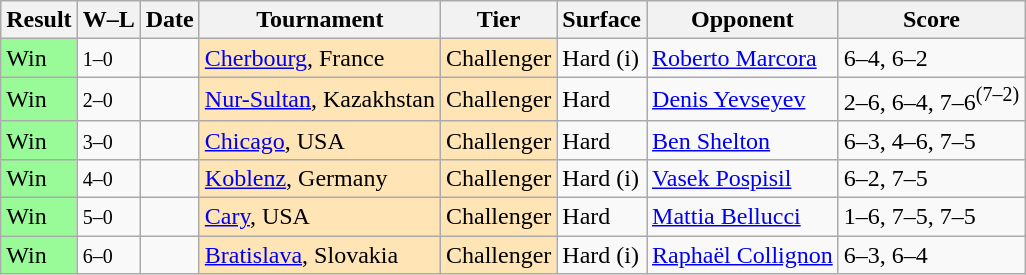<table class="sortable wikitable">
<tr>
<th>Result</th>
<th class=unsortable>W–L</th>
<th>Date</th>
<th>Tournament</th>
<th>Tier</th>
<th>Surface</th>
<th>Opponent</th>
<th class=unsortable>Score</th>
</tr>
<tr>
<td bgcolor=98FB98>Win</td>
<td><small>1–0</small></td>
<td><a href='#'></a></td>
<td bgcolor=moccasin><a href='#'>Cherbourg</a>, France</td>
<td bgcolor=moccasin>Challenger</td>
<td>Hard (i)</td>
<td> <a href='#'>Roberto Marcora</a></td>
<td>6–4, 6–2</td>
</tr>
<tr>
<td bgcolor=98FB98>Win</td>
<td><small>2–0</small></td>
<td><a href='#'></a></td>
<td bgcolor=moccasin><a href='#'>Nur-Sultan</a>, Kazakhstan</td>
<td bgcolor=moccasin>Challenger</td>
<td>Hard</td>
<td> <a href='#'>Denis Yevseyev</a></td>
<td>2–6, 6–4, 7–6<sup>(7–2)</sup></td>
</tr>
<tr>
<td bgcolor=98FB98>Win</td>
<td><small>3–0</small></td>
<td><a href='#'></a></td>
<td bgcolor=moccasin><a href='#'>Chicago</a>, USA</td>
<td bgcolor=moccasin>Challenger</td>
<td>Hard</td>
<td> <a href='#'>Ben Shelton</a></td>
<td>6–3, 4–6, 7–5</td>
</tr>
<tr>
<td bgcolor=98FB98>Win</td>
<td><small>4–0</small></td>
<td><a href='#'></a></td>
<td style="background:moccasin;"><a href='#'>Koblenz</a>, Germany</td>
<td style="background:moccasin;">Challenger</td>
<td>Hard (i)</td>
<td> <a href='#'>Vasek Pospisil</a></td>
<td>6–2, 7–5</td>
</tr>
<tr>
<td bgcolor=98fb98>Win</td>
<td><small>5–0</small></td>
<td><a href='#'></a></td>
<td style="background:moccasin;"><a href='#'>Cary</a>, USA</td>
<td style="background:moccasin;">Challenger</td>
<td>Hard</td>
<td> <a href='#'>Mattia Bellucci</a></td>
<td>1–6, 7–5, 7–5</td>
</tr>
<tr>
<td bgcolor=98fb98>Win</td>
<td><small>6–0</small></td>
<td><a href='#'></a></td>
<td style=background:moccasin><a href='#'>Bratislava</a>, Slovakia</td>
<td style=background:moccasin>Challenger</td>
<td>Hard (i)</td>
<td> <a href='#'>Raphaël Collignon</a></td>
<td>6–3, 6–4</td>
</tr>
</table>
